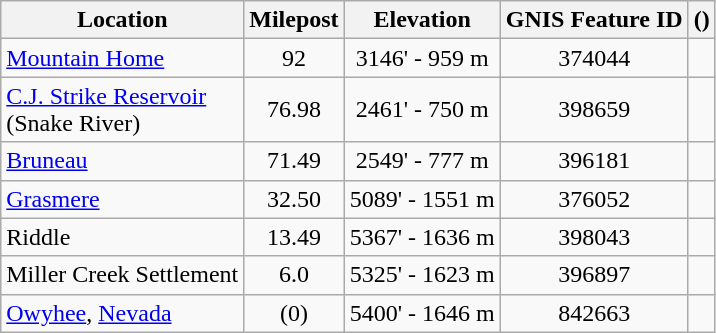<table class="wikitable">
<tr>
<th>Location</th>
<th>Milepost</th>
<th>Elevation</th>
<th>GNIS Feature ID</th>
<th>()</th>
</tr>
<tr>
<td><a href='#'>Mountain Home</a></td>
<td align=center>92</td>
<td align="center">3146' - 959 m</td>
<td align="center">374044</td>
<td></td>
</tr>
<tr>
<td><a href='#'>C.J. Strike Reservoir</a><br>(Snake River)</td>
<td align=center>76.98</td>
<td align="center">2461' - 750 m</td>
<td align="center">398659</td>
<td></td>
</tr>
<tr>
<td><a href='#'>Bruneau</a></td>
<td align=center>71.49</td>
<td align="center">2549' - 777 m</td>
<td align="center">396181</td>
<td></td>
</tr>
<tr>
<td><a href='#'>Grasmere</a></td>
<td align=center>32.50</td>
<td align="center">5089' - 1551 m</td>
<td align="center">376052</td>
<td></td>
</tr>
<tr>
<td>Riddle</td>
<td align=center>13.49</td>
<td align="center">5367' - 1636 m</td>
<td align="center">398043</td>
<td></td>
</tr>
<tr>
<td>Miller Creek Settlement</td>
<td align=center>6.0</td>
<td align="center">5325' - 1623 m</td>
<td align="center">396897</td>
<td></td>
</tr>
<tr>
<td><a href='#'>Owyhee</a>, <a href='#'>Nevada</a></td>
<td align=center>(0)</td>
<td align="center">5400' - 1646 m</td>
<td align="center">842663</td>
<td></td>
</tr>
</table>
